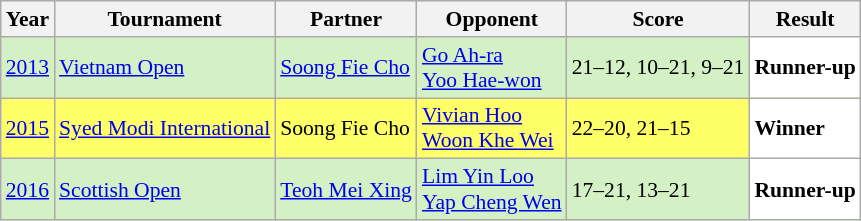<table class="sortable wikitable" style="font-size: 90%;">
<tr>
<th>Year</th>
<th>Tournament</th>
<th>Partner</th>
<th>Opponent</th>
<th>Score</th>
<th>Result</th>
</tr>
<tr style="background:#D4F1C5">
<td align="center"><a href='#'>2013</a></td>
<td align="left"><a href='#'>Vietnam Open</a></td>
<td align="left"> <a href='#'>Soong Fie Cho</a></td>
<td align="left"> <a href='#'>Go Ah-ra</a><br> <a href='#'>Yoo Hae-won</a></td>
<td align="left">21–12, 10–21, 9–21</td>
<td style="text-align:left; background:white"> <strong>Runner-up</strong></td>
</tr>
<tr style="background:#FFFF67">
<td align="center"><a href='#'>2015</a></td>
<td align="left"><a href='#'>Syed Modi International</a></td>
<td align="left"> Soong Fie Cho</td>
<td align="left"> <a href='#'>Vivian Hoo</a><br> <a href='#'>Woon Khe Wei</a></td>
<td align="left">22–20, 21–15</td>
<td style="text-align:left; background:white"> <strong>Winner</strong></td>
</tr>
<tr style="background:#D4F1C5">
<td align="center"><a href='#'>2016</a></td>
<td align="left"><a href='#'>Scottish Open</a></td>
<td align="left"> <a href='#'>Teoh Mei Xing</a></td>
<td align="left"> <a href='#'>Lim Yin Loo</a> <br>  <a href='#'>Yap Cheng Wen</a></td>
<td align="left">17–21, 13–21</td>
<td style="text-align:left; background:white"> <strong>Runner-up</strong></td>
</tr>
</table>
